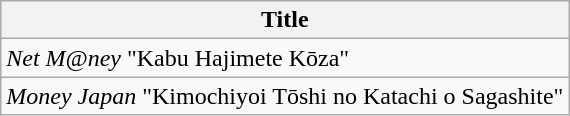<table class="wikitable">
<tr>
<th>Title</th>
</tr>
<tr>
<td><em>Net M@ney</em> "Kabu Hajimete Kōza"</td>
</tr>
<tr>
<td><em>Money Japan</em> "Kimochiyoi Tōshi no Katachi o Sagashite"</td>
</tr>
</table>
